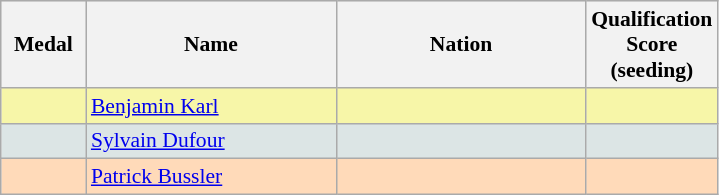<table class=wikitable style="border:1px solid #AAAAAA;font-size:90%">
<tr bgcolor="#E4E4E4">
<th width=50>Medal</th>
<th width=160>Name</th>
<th width=160>Nation</th>
<th width=80>Qualification Score (seeding)</th>
</tr>
<tr bgcolor="#F7F6A8">
<td align="center"></td>
<td><a href='#'>Benjamin Karl</a></td>
<td></td>
<td align="center"></td>
</tr>
<tr bgcolor="#DCE5E5">
<td align="center"></td>
<td><a href='#'>Sylvain Dufour</a></td>
<td></td>
<td align="center"></td>
</tr>
<tr bgcolor="#FFDAB9">
<td align="center"></td>
<td><a href='#'>Patrick Bussler</a></td>
<td></td>
<td align="center"></td>
</tr>
</table>
